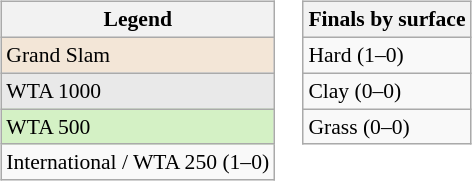<table>
<tr valign=top>
<td><br><table class=wikitable style=font-size:90%>
<tr>
<th>Legend</th>
</tr>
<tr>
<td bgcolor=f3e6d7>Grand Slam</td>
</tr>
<tr>
<td bgcolor=e9e9e9>WTA 1000</td>
</tr>
<tr>
<td bgcolor=d4f1c5>WTA 500</td>
</tr>
<tr>
<td>International / WTA 250 (1–0)</td>
</tr>
</table>
</td>
<td><br><table class=wikitable style=font-size:90%>
<tr>
<th>Finals by surface</th>
</tr>
<tr>
<td>Hard (1–0)</td>
</tr>
<tr>
<td>Clay (0–0)</td>
</tr>
<tr>
<td>Grass (0–0)</td>
</tr>
</table>
</td>
</tr>
</table>
